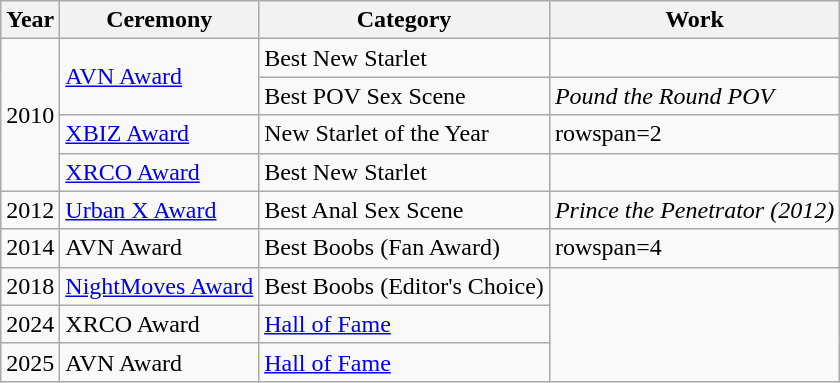<table class="wikitable sortable">
<tr>
<th>Year</th>
<th>Ceremony</th>
<th>Category</th>
<th>Work</th>
</tr>
<tr>
<td rowspan=4>2010</td>
<td rowspan=2><a href='#'>AVN Award</a></td>
<td>Best New Starlet</td>
<td></td>
</tr>
<tr>
<td>Best POV Sex Scene</td>
<td><em>Pound the Round POV</em></td>
</tr>
<tr>
<td><a href='#'>XBIZ Award</a></td>
<td>New Starlet of the Year</td>
<td>rowspan=2 </td>
</tr>
<tr>
<td><a href='#'>XRCO Award</a></td>
<td>Best New Starlet</td>
</tr>
<tr>
<td>2012</td>
<td><a href='#'>Urban X Award</a></td>
<td>Best Anal Sex Scene </td>
<td><em>Prince the Penetrator (2012)</em></td>
</tr>
<tr>
<td>2014</td>
<td>AVN Award</td>
<td>Best Boobs (Fan Award)</td>
<td>rowspan=4 </td>
</tr>
<tr>
<td>2018</td>
<td><a href='#'>NightMoves Award</a></td>
<td>Best Boobs (Editor's Choice)</td>
</tr>
<tr>
<td>2024</td>
<td>XRCO Award</td>
<td><a href='#'>Hall of Fame</a></td>
</tr>
<tr>
<td>2025</td>
<td>AVN Award</td>
<td><a href='#'>Hall of Fame</a></td>
</tr>
</table>
